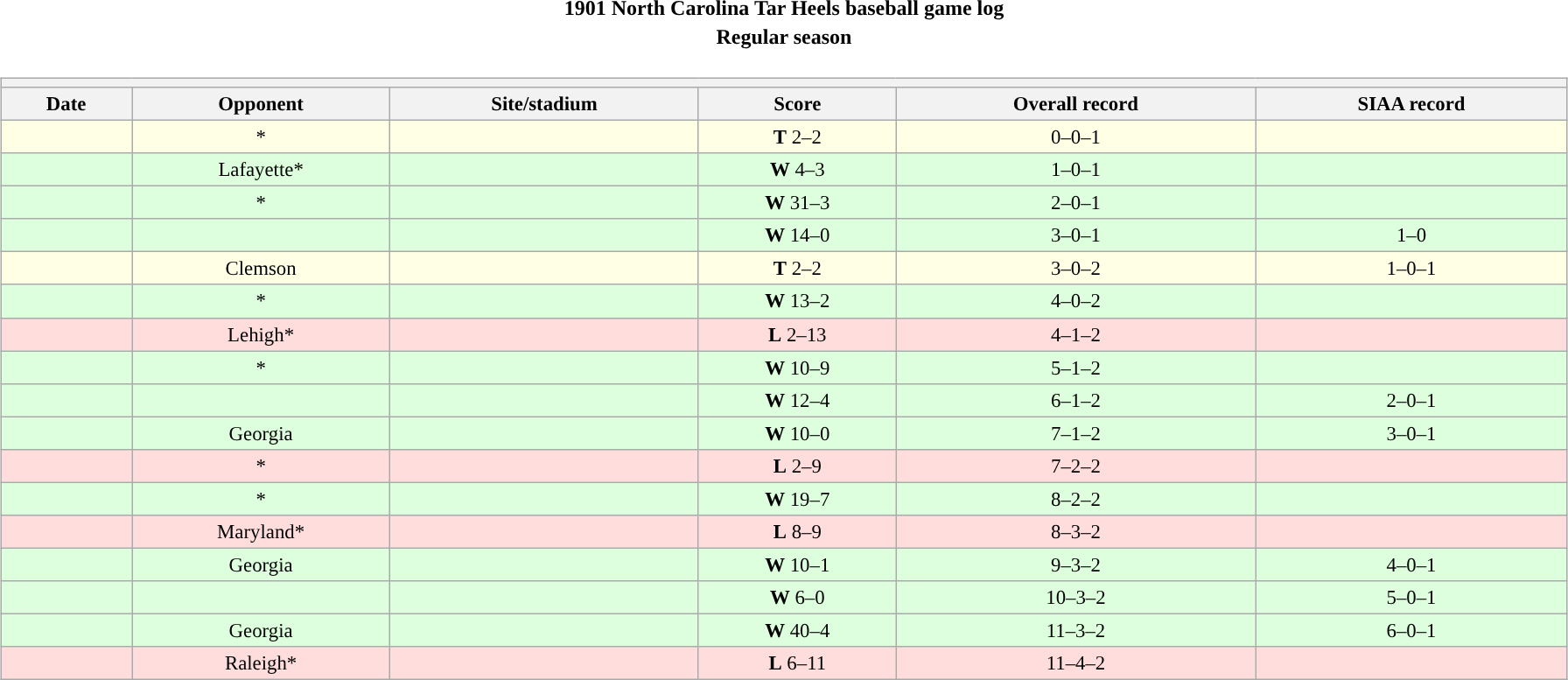<table class="toccolours" width=95% style="clear:both; margin:1.5em auto; text-align:center;">
<tr>
<th colspan=2>1901 North Carolina Tar Heels baseball game log</th>
</tr>
<tr>
<th colspan=2>Regular season</th>
</tr>
<tr valign="top">
<td><br><table class="wikitable collapsible collapsed" style="margin:auto; width:100%; text-align:center; font-size:95%">
<tr>
<th colspan=12 style="padding-left:4em;"></th>
</tr>
<tr>
<th>Date</th>
<th>Opponent</th>
<th>Site/stadium</th>
<th>Score</th>
<th>Overall record</th>
<th>SIAA record</th>
</tr>
<tr bgcolor=FFFFE6>
<td></td>
<td>*</td>
<td></td>
<td><strong>T</strong> 2–2</td>
<td>0–0–1</td>
<td></td>
</tr>
<tr bgcolor=DDFFDD>
<td></td>
<td>Lafayette*</td>
<td></td>
<td><strong>W</strong> 4–3</td>
<td>1–0–1</td>
<td></td>
</tr>
<tr bgcolor=DDFFDD>
<td></td>
<td>*</td>
<td></td>
<td><strong>W</strong> 31–3</td>
<td>2–0–1</td>
<td></td>
</tr>
<tr bgcolor=DDFFDD>
<td></td>
<td></td>
<td></td>
<td><strong>W</strong> 14–0</td>
<td>3–0–1</td>
<td>1–0</td>
</tr>
<tr bgcolor=FFFFE6>
<td></td>
<td>Clemson</td>
<td></td>
<td><strong>T</strong> 2–2</td>
<td>3–0–2</td>
<td>1–0–1</td>
</tr>
<tr bgcolor=DDFFDD>
<td></td>
<td>*</td>
<td></td>
<td><strong>W</strong> 13–2</td>
<td>4–0–2</td>
<td></td>
</tr>
<tr bgcolor=FFDDDD>
<td></td>
<td>Lehigh*</td>
<td></td>
<td><strong>L</strong> 2–13</td>
<td>4–1–2</td>
<td></td>
</tr>
<tr bgcolor=DDFFDD>
<td></td>
<td>*</td>
<td></td>
<td><strong>W</strong> 10–9</td>
<td>5–1–2</td>
<td></td>
</tr>
<tr bgcolor=DDFFDD>
<td></td>
<td></td>
<td></td>
<td><strong>W</strong> 12–4</td>
<td>6–1–2</td>
<td>2–0–1</td>
</tr>
<tr bgcolor=DDFFDD>
<td></td>
<td>Georgia</td>
<td></td>
<td><strong>W</strong> 10–0</td>
<td>7–1–2</td>
<td>3–0–1</td>
</tr>
<tr bgcolor=FFDDDD>
<td></td>
<td>*</td>
<td></td>
<td><strong>L</strong> 2–9</td>
<td>7–2–2</td>
<td></td>
</tr>
<tr bgcolor=DDFFDD>
<td></td>
<td>*</td>
<td></td>
<td><strong>W</strong> 19–7</td>
<td>8–2–2</td>
<td></td>
</tr>
<tr bgcolor=FFDDDD>
<td></td>
<td>Maryland*</td>
<td></td>
<td><strong>L</strong> 8–9</td>
<td>8–3–2</td>
<td></td>
</tr>
<tr bgcolor=DDFFDD>
<td></td>
<td>Georgia</td>
<td></td>
<td><strong>W</strong> 10–1</td>
<td>9–3–2</td>
<td>4–0–1</td>
</tr>
<tr bgcolor=DDFFDD>
<td></td>
<td></td>
<td></td>
<td><strong>W</strong> 6–0</td>
<td>10–3–2</td>
<td>5–0–1</td>
</tr>
<tr bgcolor=DDFFDD>
<td></td>
<td>Georgia</td>
<td></td>
<td><strong>W</strong> 40–4</td>
<td>11–3–2</td>
<td>6–0–1</td>
</tr>
<tr bgcolor=FFDDDD>
<td></td>
<td>Raleigh*</td>
<td></td>
<td><strong>L</strong> 6–11</td>
<td>11–4–2</td>
<td></td>
</tr>
</table>
</td>
</tr>
</table>
